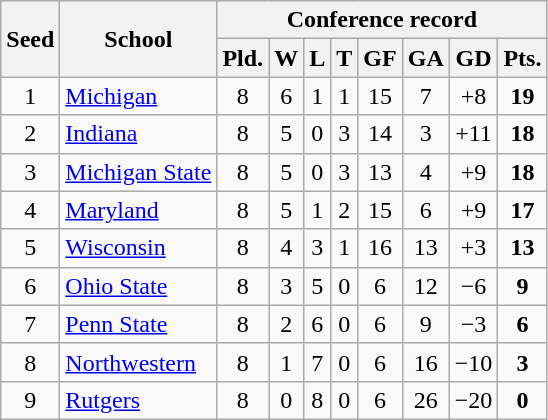<table class="wikitable">
<tr>
<th rowspan="2">Seed</th>
<th rowspan="2">School</th>
<th colspan="8">Conference record</th>
</tr>
<tr>
<th>Pld.</th>
<th>W</th>
<th>L</th>
<th>T</th>
<th>GF</th>
<th>GA</th>
<th>GD</th>
<th>Pts.</th>
</tr>
<tr>
<td align=center>1</td>
<td><a href='#'>Michigan</a></td>
<td align=center>8</td>
<td align=center>6</td>
<td align=center>1</td>
<td align=center>1</td>
<td align=center>15</td>
<td align=center>7</td>
<td align=center>+8</td>
<td align=center><strong>19</strong></td>
</tr>
<tr>
<td align=center>2</td>
<td><a href='#'>Indiana</a></td>
<td align=center>8</td>
<td align=center>5</td>
<td align=center>0</td>
<td align=center>3</td>
<td align=center>14</td>
<td align=center>3</td>
<td align=center>+11</td>
<td align=center><strong>18</strong></td>
</tr>
<tr>
<td align=center>3</td>
<td><a href='#'>Michigan State</a></td>
<td align=center>8</td>
<td align=center>5</td>
<td align=center>0</td>
<td align=center>3</td>
<td align=center>13</td>
<td align=center>4</td>
<td align=center>+9</td>
<td align=center><strong>18</strong></td>
</tr>
<tr>
<td align=center>4</td>
<td><a href='#'>Maryland</a></td>
<td align=center>8</td>
<td align=center>5</td>
<td align=center>1</td>
<td align=center>2</td>
<td align=center>15</td>
<td align=center>6</td>
<td align=center>+9</td>
<td align=center><strong>17</strong></td>
</tr>
<tr>
<td align=center>5</td>
<td><a href='#'>Wisconsin</a></td>
<td align=center>8</td>
<td align=center>4</td>
<td align=center>3</td>
<td align=center>1</td>
<td align=center>16</td>
<td align=center>13</td>
<td align=center>+3</td>
<td align=center><strong>13</strong></td>
</tr>
<tr>
<td align=center>6</td>
<td><a href='#'>Ohio State</a></td>
<td align=center>8</td>
<td align=center>3</td>
<td align=center>5</td>
<td align=center>0</td>
<td align=center>6</td>
<td align=center>12</td>
<td align=center>−6</td>
<td align=center><strong>9</strong></td>
</tr>
<tr>
<td align=center>7</td>
<td><a href='#'>Penn State</a></td>
<td align=center>8</td>
<td align=center>2</td>
<td align=center>6</td>
<td align=center>0</td>
<td align=center>6</td>
<td align=center>9</td>
<td align=center>−3</td>
<td align=center><strong>6</strong></td>
</tr>
<tr>
<td align=center>8</td>
<td><a href='#'>Northwestern</a></td>
<td align=center>8</td>
<td align=center>1</td>
<td align=center>7</td>
<td align=center>0</td>
<td align=center>6</td>
<td align=center>16</td>
<td align=center>−10</td>
<td align=center><strong>3</strong></td>
</tr>
<tr>
<td align=center>9</td>
<td><a href='#'>Rutgers</a></td>
<td align=center>8</td>
<td align=center>0</td>
<td align=center>8</td>
<td align=center>0</td>
<td align=center>6</td>
<td align=center>26</td>
<td align=center>−20</td>
<td align=center><strong>0</strong></td>
</tr>
</table>
